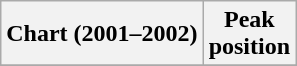<table class="wikitable sortable">
<tr>
<th align="left">Chart (2001–2002)</th>
<th align="center">Peak<br>position</th>
</tr>
<tr>
</tr>
</table>
